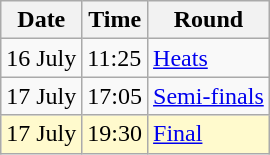<table class="wikitable">
<tr>
<th>Date</th>
<th>Time</th>
<th>Round</th>
</tr>
<tr>
<td>16 July</td>
<td>11:25</td>
<td><a href='#'>Heats</a></td>
</tr>
<tr>
<td>17 July</td>
<td>17:05</td>
<td><a href='#'>Semi-finals</a></td>
</tr>
<tr style=background:lemonchiffon>
<td>17 July</td>
<td>19:30</td>
<td><a href='#'>Final</a></td>
</tr>
</table>
